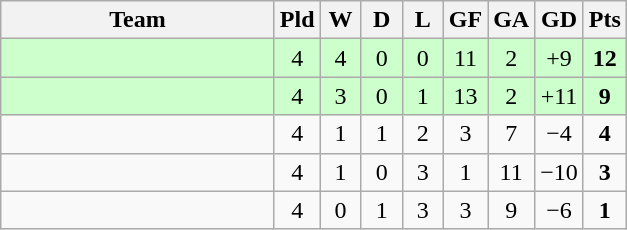<table class="wikitable" style="text-align: center;">
<tr>
<th width="175">Team</th>
<th width="20">Pld</th>
<th width="20">W</th>
<th width="20">D</th>
<th width="20">L</th>
<th width="20">GF</th>
<th width="20">GA</th>
<th width="20">GD</th>
<th width="20">Pts</th>
</tr>
<tr bgcolor=#ccffcc>
<td align=left></td>
<td>4</td>
<td>4</td>
<td>0</td>
<td>0</td>
<td>11</td>
<td>2</td>
<td>+9</td>
<td><strong>12</strong></td>
</tr>
<tr bgcolor=#ccffcc>
<td align=left></td>
<td>4</td>
<td>3</td>
<td>0</td>
<td>1</td>
<td>13</td>
<td>2</td>
<td>+11</td>
<td><strong>9</strong></td>
</tr>
<tr>
<td align=left></td>
<td>4</td>
<td>1</td>
<td>1</td>
<td>2</td>
<td>3</td>
<td>7</td>
<td>−4</td>
<td><strong>4</strong></td>
</tr>
<tr>
<td align=left></td>
<td>4</td>
<td>1</td>
<td>0</td>
<td>3</td>
<td>1</td>
<td>11</td>
<td>−10</td>
<td><strong>3</strong></td>
</tr>
<tr>
<td align=left></td>
<td>4</td>
<td>0</td>
<td>1</td>
<td>3</td>
<td>3</td>
<td>9</td>
<td>−6</td>
<td><strong>1</strong></td>
</tr>
</table>
